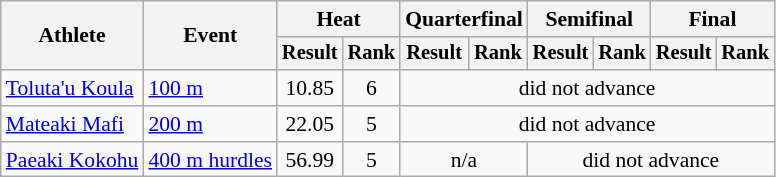<table class="wikitable" style="font-size:90%">
<tr>
<th rowspan="2">Athlete</th>
<th rowspan="2">Event</th>
<th colspan="2">Heat</th>
<th colspan="2">Quarterfinal</th>
<th colspan="2">Semifinal</th>
<th colspan="2">Final</th>
</tr>
<tr style="font-size:95%">
<th>Result</th>
<th>Rank</th>
<th>Result</th>
<th>Rank</th>
<th>Result</th>
<th>Rank</th>
<th>Result</th>
<th>Rank</th>
</tr>
<tr align=center>
<td align=left><a href='#'>Toluta'u Koula</a></td>
<td align=left><a href='#'>100 m</a></td>
<td>10.85</td>
<td>6</td>
<td colspan=6>did not advance</td>
</tr>
<tr align=center>
<td align=left><a href='#'>Mateaki Mafi</a></td>
<td align=left><a href='#'>200 m</a></td>
<td>22.05</td>
<td>5</td>
<td colspan=6>did not advance</td>
</tr>
<tr align=center>
<td align=left><a href='#'>Paeaki Kokohu</a></td>
<td align=left><a href='#'>400 m hurdles</a></td>
<td>56.99</td>
<td>5</td>
<td colspan=2>n/a</td>
<td colspan=4>did not advance</td>
</tr>
</table>
